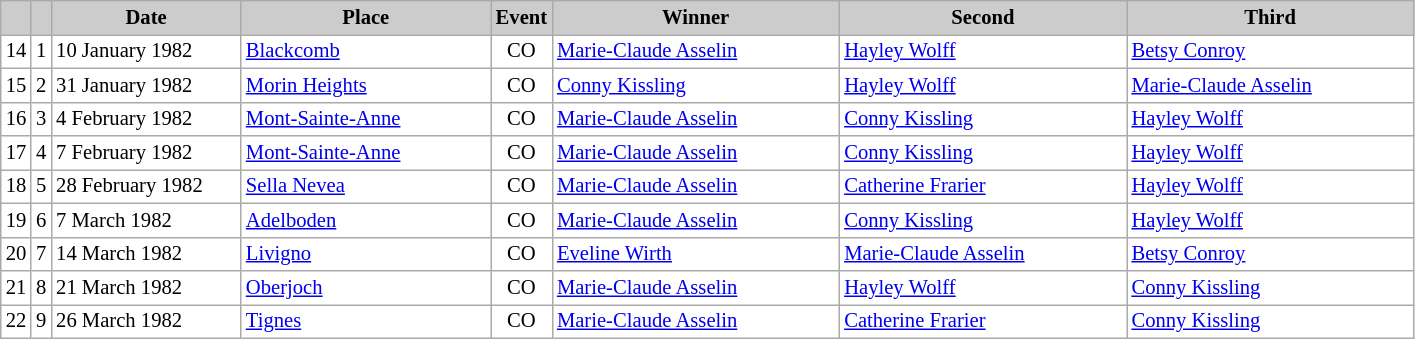<table class="wikitable plainrowheaders" style="background:#fff; font-size:86%; line-height:16px; border:grey solid 1px; border-collapse:collapse;">
<tr style="background:#ccc; text-align:center;">
<th scope="col" style="background:#ccc; width=20 px;"></th>
<th scope="col" style="background:#ccc; width=30 px;"></th>
<th scope="col" style="background:#ccc; width:120px;">Date</th>
<th scope="col" style="background:#ccc; width:160px;">Place</th>
<th scope="col" style="background:#ccc; width:15px;">Event</th>
<th scope="col" style="background:#ccc; width:185px;">Winner</th>
<th scope="col" style="background:#ccc; width:185px;">Second</th>
<th scope="col" style="background:#ccc; width:185px;">Third</th>
</tr>
<tr>
<td align=center>14</td>
<td align=center>1</td>
<td>10 January 1982</td>
<td> <a href='#'>Blackcomb</a></td>
<td align=center>CO</td>
<td> <a href='#'>Marie-Claude Asselin</a></td>
<td> <a href='#'>Hayley Wolff</a></td>
<td> <a href='#'>Betsy Conroy</a></td>
</tr>
<tr>
<td align=center>15</td>
<td align=center>2</td>
<td>31 January 1982</td>
<td> <a href='#'>Morin Heights</a></td>
<td align=center>CO</td>
<td> <a href='#'>Conny Kissling</a></td>
<td> <a href='#'>Hayley Wolff</a></td>
<td> <a href='#'>Marie-Claude Asselin</a></td>
</tr>
<tr>
<td align=center>16</td>
<td align=center>3</td>
<td>4 February 1982</td>
<td> <a href='#'>Mont-Sainte-Anne</a></td>
<td align=center>CO</td>
<td> <a href='#'>Marie-Claude Asselin</a></td>
<td> <a href='#'>Conny Kissling</a></td>
<td> <a href='#'>Hayley Wolff</a></td>
</tr>
<tr>
<td align=center>17</td>
<td align=center>4</td>
<td>7 February 1982</td>
<td> <a href='#'>Mont-Sainte-Anne</a></td>
<td align=center>CO</td>
<td> <a href='#'>Marie-Claude Asselin</a></td>
<td> <a href='#'>Conny Kissling</a></td>
<td> <a href='#'>Hayley Wolff</a></td>
</tr>
<tr>
<td align=center>18</td>
<td align=center>5</td>
<td>28 February 1982</td>
<td> <a href='#'>Sella Nevea</a></td>
<td align=center>CO</td>
<td> <a href='#'>Marie-Claude Asselin</a></td>
<td> <a href='#'>Catherine Frarier</a></td>
<td> <a href='#'>Hayley Wolff</a></td>
</tr>
<tr>
<td align=center>19</td>
<td align=center>6</td>
<td>7 March 1982</td>
<td> <a href='#'>Adelboden</a></td>
<td align=center>CO</td>
<td> <a href='#'>Marie-Claude Asselin</a></td>
<td> <a href='#'>Conny Kissling</a></td>
<td> <a href='#'>Hayley Wolff</a></td>
</tr>
<tr>
<td align=center>20</td>
<td align=center>7</td>
<td>14 March 1982</td>
<td> <a href='#'>Livigno</a></td>
<td align=center>CO</td>
<td> <a href='#'>Eveline Wirth</a></td>
<td> <a href='#'>Marie-Claude Asselin</a></td>
<td> <a href='#'>Betsy Conroy</a></td>
</tr>
<tr>
<td align=center>21</td>
<td align=center>8</td>
<td>21 March 1982</td>
<td> <a href='#'>Oberjoch</a></td>
<td align=center>CO</td>
<td> <a href='#'>Marie-Claude Asselin</a></td>
<td> <a href='#'>Hayley Wolff</a></td>
<td> <a href='#'>Conny Kissling</a></td>
</tr>
<tr>
<td align=center>22</td>
<td align=center>9</td>
<td>26 March 1982</td>
<td> <a href='#'>Tignes</a></td>
<td align=center>CO</td>
<td> <a href='#'>Marie-Claude Asselin</a></td>
<td> <a href='#'>Catherine Frarier</a></td>
<td> <a href='#'>Conny Kissling</a></td>
</tr>
</table>
